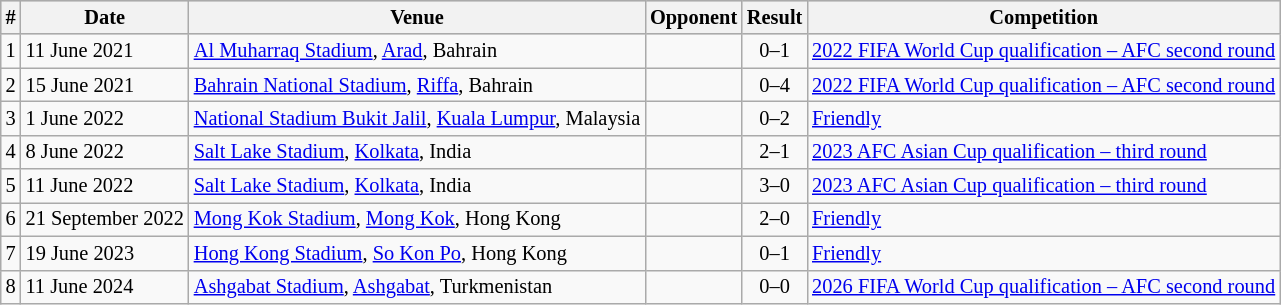<table class="wikitable collapsible collapsed" style="font-size:85%; text-align: left;">
<tr bgcolor="#CCCCCC" align="center">
<th>#</th>
<th>Date</th>
<th>Venue</th>
<th>Opponent</th>
<th>Result</th>
<th>Competition</th>
</tr>
<tr>
<td>1</td>
<td>11 June 2021</td>
<td><a href='#'>Al Muharraq Stadium</a>, <a href='#'>Arad</a>, Bahrain</td>
<td></td>
<td align=center>0–1</td>
<td><a href='#'>2022 FIFA World Cup qualification – AFC second round</a></td>
</tr>
<tr>
<td>2</td>
<td>15 June 2021</td>
<td><a href='#'>Bahrain National Stadium</a>, <a href='#'>Riffa</a>, Bahrain</td>
<td></td>
<td align=center>0–4</td>
<td><a href='#'>2022 FIFA World Cup qualification – AFC second round</a></td>
</tr>
<tr>
<td>3</td>
<td>1 June 2022</td>
<td><a href='#'>National Stadium Bukit Jalil</a>, <a href='#'>Kuala Lumpur</a>, Malaysia</td>
<td></td>
<td align=center>0–2</td>
<td><a href='#'>Friendly</a></td>
</tr>
<tr>
<td>4</td>
<td>8 June 2022</td>
<td><a href='#'>Salt Lake Stadium</a>, <a href='#'>Kolkata</a>, India</td>
<td></td>
<td align=center>2–1</td>
<td><a href='#'>2023 AFC Asian Cup qualification – third round</a></td>
</tr>
<tr>
<td>5</td>
<td>11 June 2022</td>
<td><a href='#'>Salt Lake Stadium</a>, <a href='#'>Kolkata</a>, India</td>
<td></td>
<td align=center>3–0</td>
<td><a href='#'>2023 AFC Asian Cup qualification – third round</a></td>
</tr>
<tr>
<td>6</td>
<td>21 September 2022</td>
<td><a href='#'>Mong Kok Stadium</a>, <a href='#'>Mong Kok</a>, Hong Kong</td>
<td></td>
<td align=center>2–0</td>
<td><a href='#'>Friendly</a></td>
</tr>
<tr>
<td>7</td>
<td>19 June 2023</td>
<td><a href='#'>Hong Kong Stadium</a>, <a href='#'>So Kon Po</a>, Hong Kong</td>
<td></td>
<td align=center>0–1</td>
<td><a href='#'>Friendly</a></td>
</tr>
<tr>
<td>8</td>
<td>11 June 2024</td>
<td><a href='#'>Ashgabat Stadium</a>, <a href='#'>Ashgabat</a>, Turkmenistan</td>
<td></td>
<td align=center>0–0</td>
<td><a href='#'>2026 FIFA World Cup qualification – AFC second round</a></td>
</tr>
</table>
